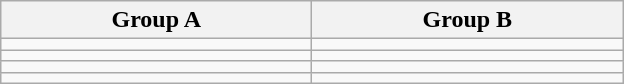<table class="wikitable">
<tr>
<th width=200px>Group A</th>
<th width=200px>Group B</th>
</tr>
<tr>
<td></td>
<td></td>
</tr>
<tr>
<td></td>
<td></td>
</tr>
<tr>
<td></td>
<td></td>
</tr>
<tr>
<td></td>
<td></td>
</tr>
</table>
